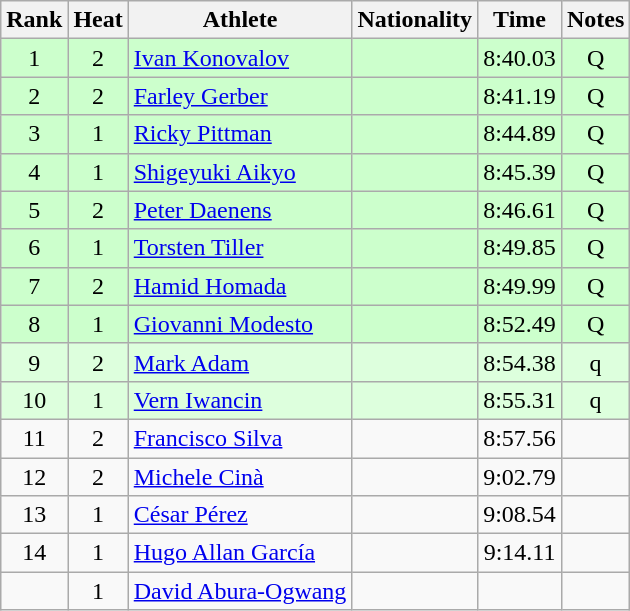<table class="wikitable sortable" style="text-align:center">
<tr>
<th>Rank</th>
<th>Heat</th>
<th>Athlete</th>
<th>Nationality</th>
<th>Time</th>
<th>Notes</th>
</tr>
<tr bgcolor=ccffcc>
<td>1</td>
<td>2</td>
<td align=left><a href='#'>Ivan Konovalov</a></td>
<td align=left></td>
<td>8:40.03</td>
<td>Q</td>
</tr>
<tr bgcolor=ccffcc>
<td>2</td>
<td>2</td>
<td align=left><a href='#'>Farley Gerber</a></td>
<td align=left></td>
<td>8:41.19</td>
<td>Q</td>
</tr>
<tr bgcolor=ccffcc>
<td>3</td>
<td>1</td>
<td align=left><a href='#'>Ricky Pittman</a></td>
<td align=left></td>
<td>8:44.89</td>
<td>Q</td>
</tr>
<tr bgcolor=ccffcc>
<td>4</td>
<td>1</td>
<td align=left><a href='#'>Shigeyuki Aikyo</a></td>
<td align=left></td>
<td>8:45.39</td>
<td>Q</td>
</tr>
<tr bgcolor=ccffcc>
<td>5</td>
<td>2</td>
<td align=left><a href='#'>Peter Daenens</a></td>
<td align=left></td>
<td>8:46.61</td>
<td>Q</td>
</tr>
<tr bgcolor=ccffcc>
<td>6</td>
<td>1</td>
<td align=left><a href='#'>Torsten Tiller</a></td>
<td align=left></td>
<td>8:49.85</td>
<td>Q</td>
</tr>
<tr bgcolor=ccffcc>
<td>7</td>
<td>2</td>
<td align=left><a href='#'>Hamid Homada</a></td>
<td align=left></td>
<td>8:49.99</td>
<td>Q</td>
</tr>
<tr bgcolor=ccffcc>
<td>8</td>
<td>1</td>
<td align=left><a href='#'>Giovanni Modesto</a></td>
<td align=left></td>
<td>8:52.49</td>
<td>Q</td>
</tr>
<tr bgcolor=ddffdd>
<td>9</td>
<td>2</td>
<td align=left><a href='#'>Mark Adam</a></td>
<td align=left></td>
<td>8:54.38</td>
<td>q</td>
</tr>
<tr bgcolor=ddffdd>
<td>10</td>
<td>1</td>
<td align=left><a href='#'>Vern Iwancin</a></td>
<td align=left></td>
<td>8:55.31</td>
<td>q</td>
</tr>
<tr>
<td>11</td>
<td>2</td>
<td align=left><a href='#'>Francisco Silva</a></td>
<td align=left></td>
<td>8:57.56</td>
<td></td>
</tr>
<tr>
<td>12</td>
<td>2</td>
<td align=left><a href='#'>Michele Cinà</a></td>
<td align=left></td>
<td>9:02.79</td>
<td></td>
</tr>
<tr>
<td>13</td>
<td>1</td>
<td align=left><a href='#'>César Pérez</a></td>
<td align=left></td>
<td>9:08.54</td>
<td></td>
</tr>
<tr>
<td>14</td>
<td>1</td>
<td align=left><a href='#'>Hugo Allan García</a></td>
<td align=left></td>
<td>9:14.11</td>
<td></td>
</tr>
<tr>
<td></td>
<td>1</td>
<td align=left><a href='#'>David Abura-Ogwang</a></td>
<td align=left></td>
<td></td>
<td></td>
</tr>
</table>
